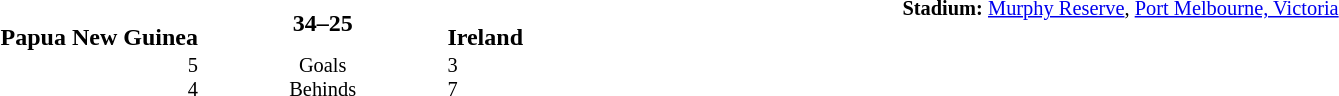<table style="width: 100%; background: transparent;" cellspacing="0">
<tr>
<td align=center valign=top rowspan=3 width=15%></td>
</tr>
<tr>
<td width=24% align=right><br><strong>Papua New Guinea</strong></td>
<td align=center width=13%><strong>34–25</strong></td>
<td width=24%><br><strong>Ireland</strong></td>
<td style=font-size:85% rowspan=2 valign=top><strong>Stadium:</strong> <a href='#'>Murphy Reserve</a>, <a href='#'>Port Melbourne, Victoria</a></td>
</tr>
<tr style=font-size:85%>
<td align=right valign=top>5<br> 4</td>
<td align=center valign=top>Goals <br>Behinds</td>
<td valign=top>3<br> 7</td>
</tr>
</table>
